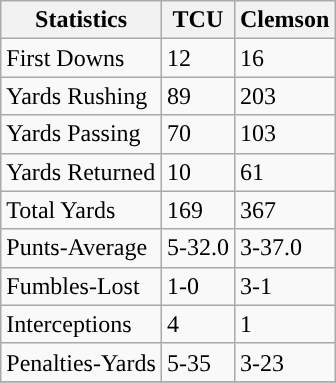<table class="wikitable">
<tr>
<th>Statistics</th>
<th>TCU</th>
<th>Clemson</th>
</tr>
<tr>
<td>First Downs</td>
<td>12</td>
<td>16</td>
</tr>
<tr>
<td>Yards Rushing</td>
<td>89</td>
<td>203</td>
</tr>
<tr>
<td>Yards Passing</td>
<td>70</td>
<td>103</td>
</tr>
<tr>
<td>Yards Returned</td>
<td>10</td>
<td>61</td>
</tr>
<tr>
<td>Total Yards</td>
<td>169</td>
<td>367</td>
</tr>
<tr>
<td>Punts-Average</td>
<td>5-32.0</td>
<td>3-37.0</td>
</tr>
<tr>
<td>Fumbles-Lost</td>
<td>1-0</td>
<td>3-1</td>
</tr>
<tr>
<td>Interceptions</td>
<td>4</td>
<td>1</td>
</tr>
<tr>
<td>Penalties-Yards</td>
<td>5-35</td>
<td>3-23</td>
</tr>
<tr>
</tr>
</table>
